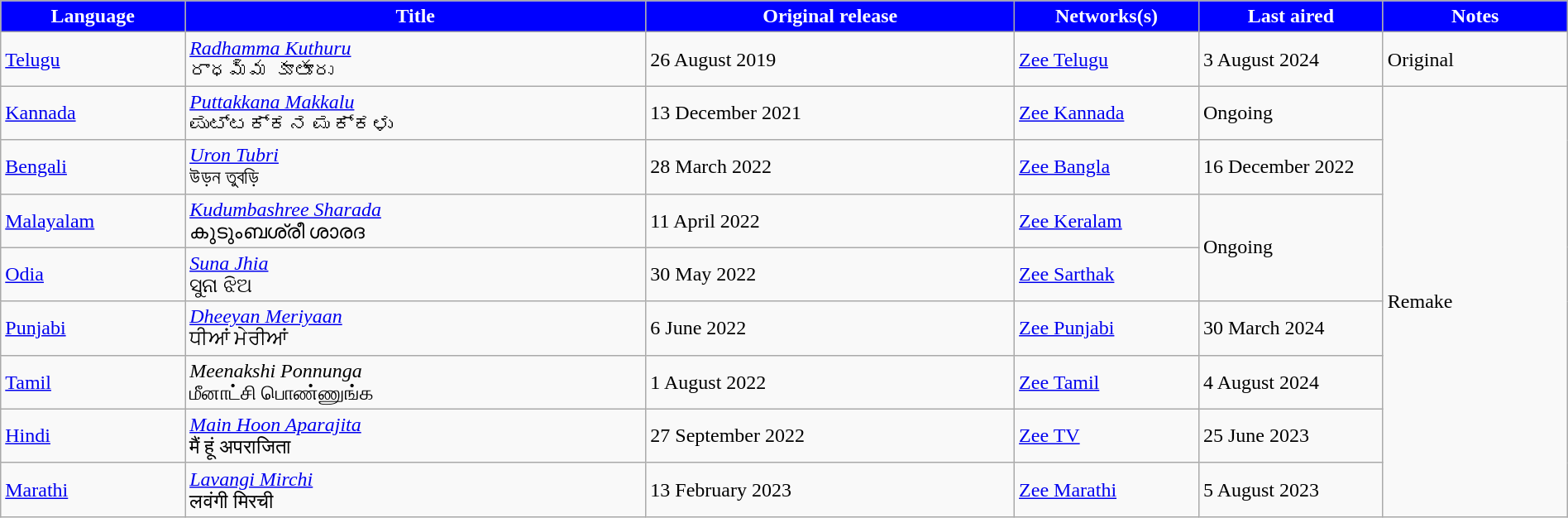<table class="wikitable" style="width: 100%; margin-right: 0%;">
<tr style="color:white">
<th style="background:Blue; width:10%;">Language</th>
<th style="background:Blue; width:25%;">Title</th>
<th style="background:Blue; width:20%;">Original release</th>
<th style="background:Blue; width:10%;">Networks(s)</th>
<th style="background:Blue; width:10%;">Last aired</th>
<th style="background:Blue; width:10%;">Notes</th>
</tr>
<tr>
<td><a href='#'>Telugu</a></td>
<td><em><a href='#'>Radhamma Kuthuru</a></em> <br> రాధమ్మ కూతూరు</td>
<td>26 August 2019</td>
<td><a href='#'>Zee Telugu</a></td>
<td>3 August 2024</td>
<td>Original</td>
</tr>
<tr>
<td><a href='#'>Kannada</a></td>
<td><em><a href='#'>Puttakkana Makkalu</a></em> <br> ಪುಟ್ಟಕ್ಕನ ಮಕ್ಕಳು</td>
<td>13 December 2021</td>
<td><a href='#'>Zee Kannada</a></td>
<td>Ongoing</td>
<td rowspan="8">Remake</td>
</tr>
<tr>
<td><a href='#'>Bengali</a></td>
<td><em><a href='#'>Uron Tubri</a></em> <br> উড়ন তুবড়ি</td>
<td>28 March 2022</td>
<td><a href='#'>Zee Bangla</a></td>
<td>16 December 2022</td>
</tr>
<tr>
<td><a href='#'>Malayalam</a></td>
<td><em><a href='#'>Kudumbashree Sharada</a></em> <br> കുടുംബശ്രീ ശാരദ</td>
<td>11 April 2022</td>
<td><a href='#'>Zee Keralam</a></td>
<td rowspan="2">Ongoing</td>
</tr>
<tr>
<td><a href='#'>Odia</a></td>
<td><em><a href='#'>Suna Jhia</a></em> <br> ସୁନା ଝିଅ</td>
<td>30 May 2022</td>
<td><a href='#'>Zee Sarthak</a></td>
</tr>
<tr>
<td><a href='#'>Punjabi</a></td>
<td><em><a href='#'>Dheeyan Meriyaan</a></em> <br> ਧੀਆਂ ਮੇਰੀਆਂ</td>
<td>6 June 2022</td>
<td><a href='#'>Zee Punjabi</a></td>
<td>30 March 2024</td>
</tr>
<tr>
<td><a href='#'>Tamil</a></td>
<td><em>Meenakshi Ponnunga</em> <br> மீனாட்சி பொண்ணுங்க</td>
<td>1 August 2022</td>
<td><a href='#'>Zee Tamil</a></td>
<td>4 August 2024</td>
</tr>
<tr>
<td><a href='#'>Hindi</a></td>
<td><em><a href='#'>Main Hoon Aparajita</a></em> <br> मैं हूं अपराजिता</td>
<td>27 September 2022</td>
<td><a href='#'>Zee TV</a></td>
<td>25 June 2023</td>
</tr>
<tr>
<td><a href='#'>Marathi</a></td>
<td><em><a href='#'>Lavangi Mirchi</a></em> <br> लवंगी मिरची</td>
<td>13 February 2023</td>
<td><a href='#'>Zee Marathi</a></td>
<td>5 August 2023</td>
</tr>
</table>
